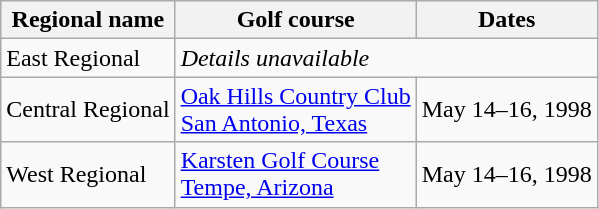<table class="wikitable">
<tr>
<th>Regional name</th>
<th>Golf course</th>
<th>Dates</th>
</tr>
<tr>
<td>East Regional</td>
<td colspan=2><em>Details unavailable</em></td>
</tr>
<tr>
<td>Central Regional</td>
<td><a href='#'>Oak Hills Country Club</a><br><a href='#'>San Antonio, Texas</a></td>
<td>May 14–16, 1998</td>
</tr>
<tr>
<td>West Regional</td>
<td><a href='#'>Karsten Golf Course</a><br><a href='#'>Tempe, Arizona</a></td>
<td>May 14–16, 1998</td>
</tr>
</table>
